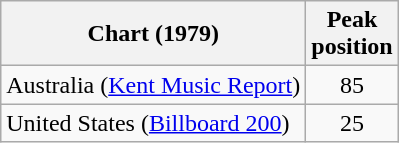<table class="wikitable">
<tr>
<th>Chart (1979)</th>
<th>Peak<br> position</th>
</tr>
<tr>
<td>Australia (<a href='#'>Kent Music Report</a>)</td>
<td align="center">85</td>
</tr>
<tr>
<td>United States (<a href='#'>Billboard 200</a>)</td>
<td align="center">25</td>
</tr>
</table>
